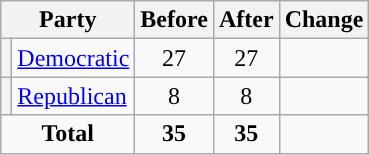<table class="wikitable" style="text-align:center;">
<tr>
<th colspan="2">Party</th>
<th>Before</th>
<th>After</th>
<th>Change</th>
</tr>
<tr>
<th style="background-color:"></th>
<td style="text-align:left;"><a href='#'>Democratic</a></td>
<td>27</td>
<td>27</td>
<td></td>
</tr>
<tr>
<th style="background-color:"></th>
<td style="text-align:left;"><a href='#'>Republican</a></td>
<td>8</td>
<td>8</td>
<td></td>
</tr>
<tr>
<td colspan="2"><strong>Total</strong></td>
<td><strong>35</strong></td>
<td><strong>35</strong></td>
<td></td>
</tr>
</table>
